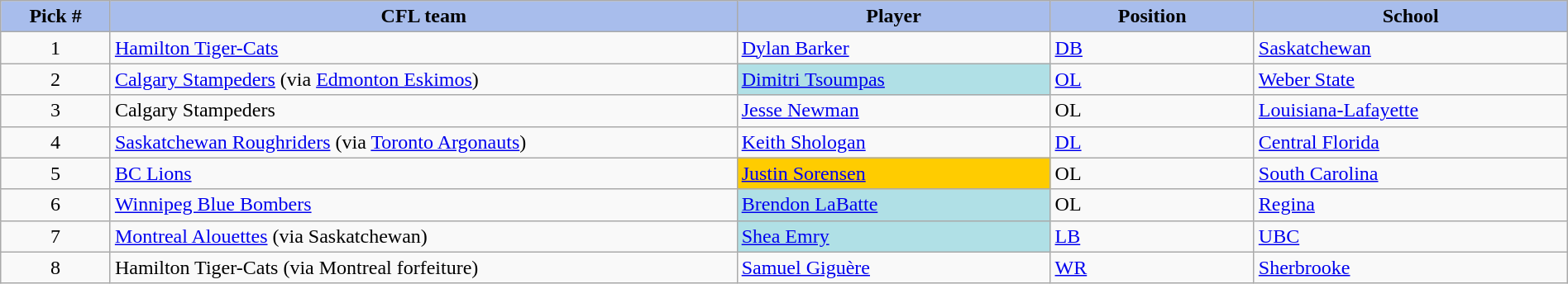<table class="wikitable" style="width: 100%">
<tr>
<th style="background:#A8BDEC;" width=7%>Pick #</th>
<th width=40% style="background:#A8BDEC;">CFL team</th>
<th width=20% style="background:#A8BDEC;">Player</th>
<th width=13% style="background:#A8BDEC;">Position</th>
<th width=20% style="background:#A8BDEC;">School</th>
</tr>
<tr>
<td align=center>1</td>
<td><a href='#'>Hamilton Tiger-Cats</a></td>
<td><a href='#'>Dylan Barker</a></td>
<td><a href='#'>DB</a></td>
<td><a href='#'>Saskatchewan</a></td>
</tr>
<tr>
<td align=center>2</td>
<td><a href='#'>Calgary Stampeders</a> (via <a href='#'>Edmonton Eskimos</a>)</td>
<td bgcolor="#B0E0E6"><a href='#'>Dimitri Tsoumpas</a></td>
<td><a href='#'>OL</a></td>
<td><a href='#'>Weber State</a></td>
</tr>
<tr>
<td align=center>3</td>
<td>Calgary Stampeders</td>
<td><a href='#'>Jesse Newman</a></td>
<td>OL</td>
<td><a href='#'>Louisiana-Lafayette</a></td>
</tr>
<tr>
<td align=center>4</td>
<td><a href='#'>Saskatchewan Roughriders</a> (via <a href='#'>Toronto Argonauts</a>)</td>
<td><a href='#'>Keith Shologan</a></td>
<td><a href='#'>DL</a></td>
<td><a href='#'>Central Florida</a></td>
</tr>
<tr>
<td align=center>5</td>
<td><a href='#'>BC Lions</a></td>
<td bgcolor="#FFCC00"><a href='#'>Justin Sorensen</a></td>
<td>OL</td>
<td><a href='#'>South Carolina</a></td>
</tr>
<tr>
<td align=center>6</td>
<td><a href='#'>Winnipeg Blue Bombers</a></td>
<td bgcolor="#B0E0E6"><a href='#'>Brendon LaBatte</a></td>
<td>OL</td>
<td><a href='#'>Regina</a></td>
</tr>
<tr>
<td align=center>7</td>
<td><a href='#'>Montreal Alouettes</a> (via Saskatchewan)</td>
<td bgcolor="#B0E0E6"><a href='#'>Shea Emry</a></td>
<td><a href='#'>LB</a></td>
<td><a href='#'>UBC</a></td>
</tr>
<tr>
<td align=center>8</td>
<td>Hamilton Tiger-Cats (via Montreal forfeiture)</td>
<td><a href='#'>Samuel Giguère</a></td>
<td><a href='#'>WR</a></td>
<td><a href='#'>Sherbrooke</a></td>
</tr>
</table>
